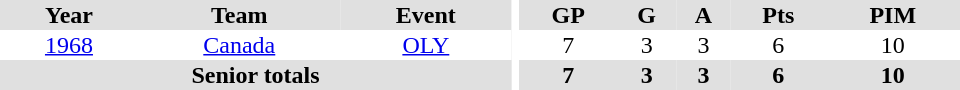<table border="0" cellpadding="1" cellspacing="0" ID="Table3" style="text-align:center; width:40em">
<tr bgcolor="#e0e0e0">
<th>Year</th>
<th>Team</th>
<th>Event</th>
<th rowspan="102" bgcolor="#ffffff"></th>
<th>GP</th>
<th>G</th>
<th>A</th>
<th>Pts</th>
<th>PIM</th>
</tr>
<tr>
<td><a href='#'>1968</a></td>
<td><a href='#'>Canada</a></td>
<td><a href='#'>OLY</a></td>
<td>7</td>
<td>3</td>
<td>3</td>
<td>6</td>
<td>10</td>
</tr>
<tr bgcolor="#e0e0e0">
<th colspan="3">Senior totals</th>
<th>7</th>
<th>3</th>
<th>3</th>
<th>6</th>
<th>10</th>
</tr>
</table>
